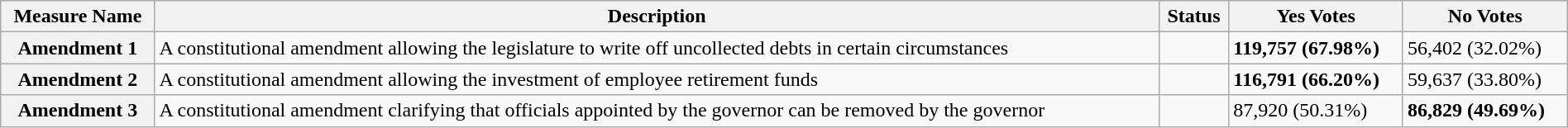<table class="wikitable sortable plainrowheaders" style="width:100%">
<tr>
<th scope="col">Measure Name</th>
<th scope="col">Description</th>
<th scope="col">Status</th>
<th scope="col">Yes Votes</th>
<th scope="col">No Votes</th>
</tr>
<tr>
<th scope=row>Amendment 1</th>
<td>A constitutional amendment allowing the legislature to write off uncollected debts in certain circumstances</td>
<td></td>
<td><strong>119,757 (67.98%)</strong></td>
<td>56,402 (32.02%)</td>
</tr>
<tr>
<th scope=row>Amendment 2</th>
<td>A constitutional amendment allowing the investment of employee retirement funds</td>
<td></td>
<td><strong>116,791 (66.20%)</strong></td>
<td>59,637 (33.80%)</td>
</tr>
<tr>
<th scope=row>Amendment 3</th>
<td>A constitutional amendment clarifying that officials appointed by the governor can be removed by the governor</td>
<td></td>
<td>87,920 (50.31%)</td>
<td><strong>86,829 (49.69%)</strong></td>
</tr>
</table>
